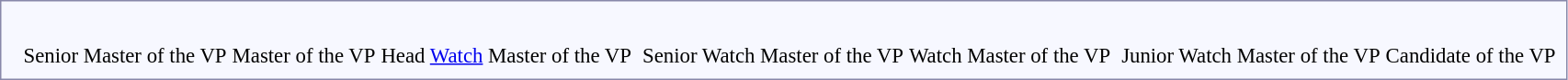<table style="border:1px solid #8888aa; background-color:#f7f8ff; padding:5px; font-size:95%; margin: 0px 12px 12px 0px;">
<tr style="text-align:center;">
<th rowspan=3><br></th>
<th colspan=6 rowspan=2></th>
<td colspan=2></td>
<td colspan=2></td>
<td colspan=6></td>
<td colspan=3 rowspan=2></td>
<td colspan=3></td>
<td colspan=4></td>
<td colspan=2 rowspan=2></td>
<td colspan=6></td>
<td colspan=2></td>
</tr>
<tr style="text-align:center;">
<td colspan=2><br>Senior Master of the VP</td>
<td colspan=2><br> Master of the VP</td>
<td colspan=6><br> Head <a href='#'>Watch</a> Master of the VP</td>
<td colspan=3><br> Senior Watch Master of the VP</td>
<td colspan=4><br>  Watch Master of the VP</td>
<td colspan=6><br> Junior Watch Master of the VP</td>
<td colspan=2><br>  Candidate of the VP</td>
</tr>
</table>
